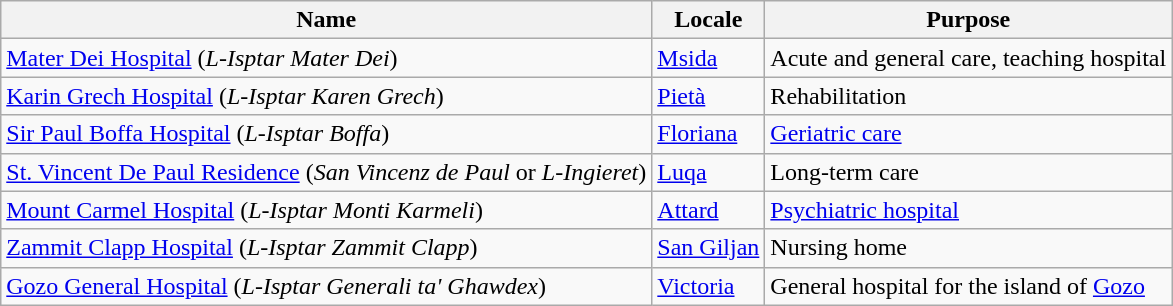<table class="wikitable">
<tr>
<th>Name</th>
<th>Locale</th>
<th>Purpose</th>
</tr>
<tr>
<td><a href='#'>Mater Dei Hospital</a> (<em>L-Isptar Mater Dei</em>)</td>
<td><a href='#'>Msida</a></td>
<td>Acute and general care, teaching hospital</td>
</tr>
<tr>
<td><a href='#'>Karin Grech Hospital</a> (<em>L-Isptar Karen Grech</em>)</td>
<td><a href='#'>Pietà</a></td>
<td>Rehabilitation</td>
</tr>
<tr>
<td><a href='#'>Sir Paul Boffa Hospital</a> (<em>L-Isptar Boffa</em>)</td>
<td><a href='#'>Floriana</a></td>
<td><a href='#'>Geriatric care</a></td>
</tr>
<tr>
<td><a href='#'>St. Vincent De Paul Residence</a> (<em>San Vincenz de Paul</em> or <em>L-Ingieret</em>)</td>
<td><a href='#'>Luqa</a></td>
<td>Long-term care</td>
</tr>
<tr>
<td><a href='#'> Mount Carmel Hospital</a> (<em>L-Isptar Monti Karmeli</em>)</td>
<td><a href='#'>Attard</a></td>
<td><a href='#'>Psychiatric hospital</a></td>
</tr>
<tr>
<td><a href='#'>Zammit Clapp Hospital</a> (<em>L-Isptar Zammit Clapp</em>)</td>
<td><a href='#'>San Giljan</a></td>
<td>Nursing home</td>
</tr>
<tr>
<td><a href='#'>Gozo General Hospital</a> (<em>L-Isptar Generali ta' Ghawdex</em>)</td>
<td><a href='#'>Victoria</a></td>
<td>General hospital for the island of <a href='#'>Gozo</a></td>
</tr>
</table>
